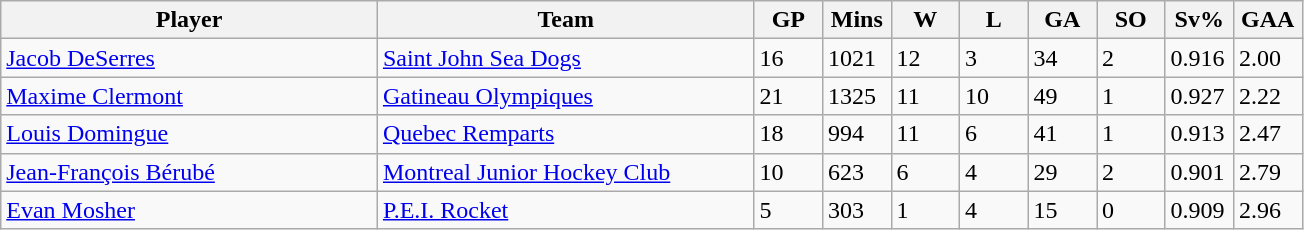<table class="wikitable">
<tr>
<th bgcolor="#DDDDFF" width="27.5%">Player</th>
<th bgcolor="#DDDDFF" width="27.5%">Team</th>
<th bgcolor="#DDDDFF" width="5%">GP</th>
<th bgcolor="#DDDDFF" width="5%">Mins</th>
<th bgcolor="#DDDDFF" width="5%">W</th>
<th bgcolor="#DDDDFF" width="5%">L</th>
<th bgcolor="#DDDDFF" width="5%">GA</th>
<th bgcolor="#DDDDFF" width="5%">SO</th>
<th bgcolor="#DDDDFF" width="5%">Sv%</th>
<th bgcolor="#DDDDFF" width="5%">GAA</th>
</tr>
<tr>
<td><a href='#'>Jacob DeSerres</a></td>
<td><a href='#'>Saint John Sea Dogs</a></td>
<td>16</td>
<td>1021</td>
<td>12</td>
<td>3</td>
<td>34</td>
<td>2</td>
<td>0.916</td>
<td>2.00</td>
</tr>
<tr>
<td><a href='#'>Maxime Clermont</a></td>
<td><a href='#'>Gatineau Olympiques</a></td>
<td>21</td>
<td>1325</td>
<td>11</td>
<td>10</td>
<td>49</td>
<td>1</td>
<td>0.927</td>
<td>2.22</td>
</tr>
<tr>
<td><a href='#'>Louis Domingue</a></td>
<td><a href='#'>Quebec Remparts</a></td>
<td>18</td>
<td>994</td>
<td>11</td>
<td>6</td>
<td>41</td>
<td>1</td>
<td>0.913</td>
<td>2.47</td>
</tr>
<tr>
<td><a href='#'>Jean-François Bérubé</a></td>
<td><a href='#'>Montreal Junior Hockey Club</a></td>
<td>10</td>
<td>623</td>
<td>6</td>
<td>4</td>
<td>29</td>
<td>2</td>
<td>0.901</td>
<td>2.79</td>
</tr>
<tr>
<td><a href='#'>Evan Mosher</a></td>
<td><a href='#'>P.E.I. Rocket</a></td>
<td>5</td>
<td>303</td>
<td>1</td>
<td>4</td>
<td>15</td>
<td>0</td>
<td>0.909</td>
<td>2.96</td>
</tr>
</table>
